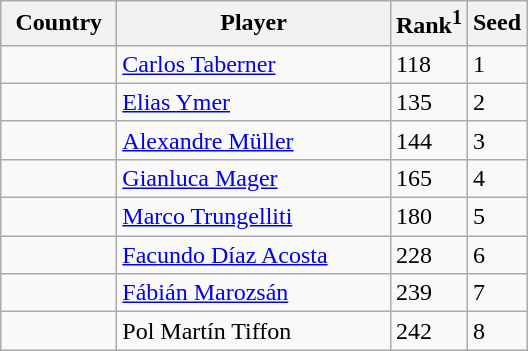<table class="sortable wikitable">
<tr>
<th width="70">Country</th>
<th width="175">Player</th>
<th>Rank<sup>1</sup></th>
<th>Seed</th>
</tr>
<tr>
<td></td>
<td><a href='#'>Carlos Taberner</a></td>
<td>118</td>
<td>1</td>
</tr>
<tr>
<td></td>
<td><a href='#'>Elias Ymer</a></td>
<td>135</td>
<td>2</td>
</tr>
<tr>
<td></td>
<td><a href='#'>Alexandre Müller</a></td>
<td>144</td>
<td>3</td>
</tr>
<tr>
<td></td>
<td><a href='#'>Gianluca Mager</a></td>
<td>165</td>
<td>4</td>
</tr>
<tr>
<td></td>
<td><a href='#'>Marco Trungelliti</a></td>
<td>180</td>
<td>5</td>
</tr>
<tr>
<td></td>
<td><a href='#'>Facundo Díaz Acosta</a></td>
<td>228</td>
<td>6</td>
</tr>
<tr>
<td></td>
<td><a href='#'>Fábián Marozsán</a></td>
<td>239</td>
<td>7</td>
</tr>
<tr>
<td></td>
<td>Pol Martín Tiffon</td>
<td>242</td>
<td>8</td>
</tr>
</table>
